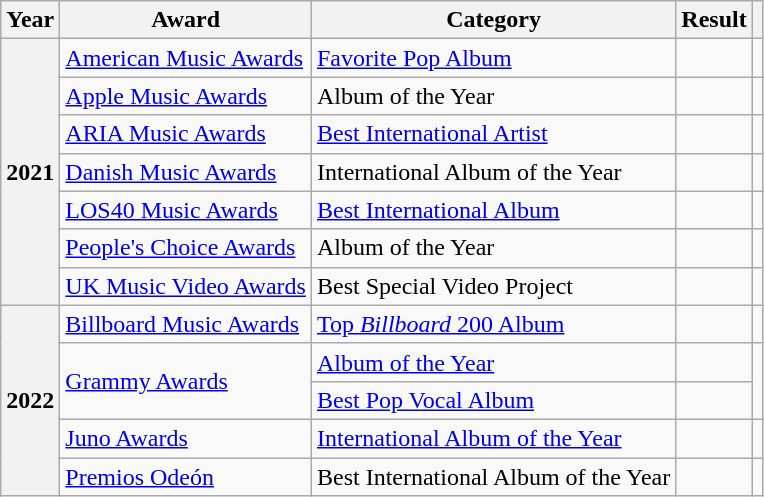<table class="wikitable sortable plainrowheaders">
<tr>
<th scope="col">Year</th>
<th scope="col">Award</th>
<th scope="col">Category</th>
<th scope="col">Result</th>
<th></th>
</tr>
<tr>
<th rowspan="7" scope="row">2021</th>
<td><a href='#'>American Music Awards</a></td>
<td><a href='#'>Favorite Pop Album</a></td>
<td></td>
<td style="text-align:center;"></td>
</tr>
<tr>
<td><a href='#'>Apple Music Awards</a></td>
<td>Album of the Year</td>
<td></td>
<td style="text-align:center;"></td>
</tr>
<tr>
<td><a href='#'>ARIA Music Awards</a></td>
<td><a href='#'>Best International Artist</a></td>
<td></td>
<td style="text-align:center;"></td>
</tr>
<tr>
<td><a href='#'>Danish Music Awards</a></td>
<td>International Album of the Year</td>
<td></td>
<td style="text-align:center;"></td>
</tr>
<tr>
<td><a href='#'>LOS40 Music Awards</a></td>
<td><a href='#'>Best International Album</a></td>
<td></td>
<td style="text-align:center;"></td>
</tr>
<tr>
<td><a href='#'>People's Choice Awards</a></td>
<td>Album of the Year</td>
<td></td>
<td style="text-align:center;"></td>
</tr>
<tr>
<td><a href='#'>UK Music Video Awards</a></td>
<td>Best Special Video Project</td>
<td></td>
<td style="text-align:center;"></td>
</tr>
<tr>
<th rowspan="6" scope="row">2022</th>
<td><a href='#'>Billboard Music Awards</a></td>
<td><a href='#'>Top <em>Billboard</em> 200 Album</a></td>
<td></td>
<td style="text-align:center;"></td>
</tr>
<tr>
<td rowspan="2" scope="row"><a href='#'>Grammy Awards</a></td>
<td><a href='#'>Album of the Year</a></td>
<td></td>
<td style="text-align:center;" rowspan="2" scope="row"></td>
</tr>
<tr>
<td><a href='#'>Best Pop Vocal Album</a></td>
<td></td>
</tr>
<tr>
<td><a href='#'>Juno Awards</a></td>
<td><a href='#'>International Album of the Year</a></td>
<td></td>
<td style="text-align:center;"></td>
</tr>
<tr>
<td><a href='#'>Premios Odeón</a></td>
<td>Best International Album of the Year</td>
<td></td>
<td style="text-align:center;"></td>
</tr>
</table>
